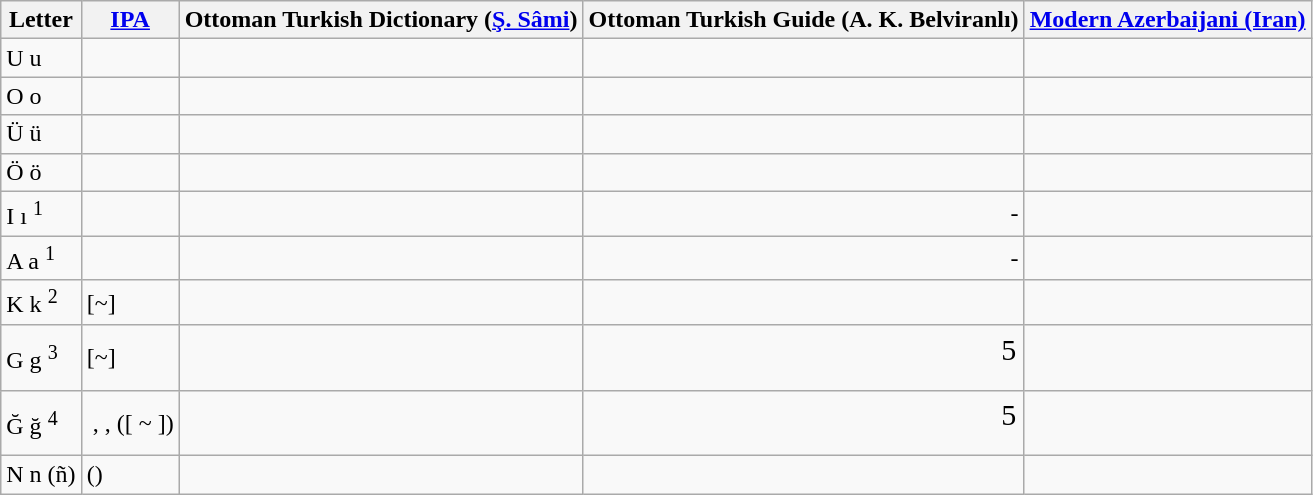<table class="wikitable">
<tr>
<th>Letter</th>
<th><a href='#'>IPA</a></th>
<th>Ottoman Turkish Dictionary (<a href='#'>Ş. Sâmi</a>)</th>
<th>Ottoman Turkish Guide (A. K. Belviranlı)</th>
<th><a href='#'>Modern Azerbaijani (Iran)</a></th>
</tr>
<tr>
<td>U u</td>
<td></td>
<td style="font-size: 150%" dir="rtl"></td>
<td style="font-size: 150%" dir="rtl"></td>
<td style="font-size: 150%" dir="rtl"></td>
</tr>
<tr>
<td>O o</td>
<td></td>
<td style="font-size: 150%" dir="rtl"></td>
<td style="font-size: 150%" dir="rtl"></td>
<td style="font-size: 150%" dir="rtl"></td>
</tr>
<tr>
<td>Ü ü</td>
<td></td>
<td style="font-size: 150%" dir="rtl"></td>
<td style="font-size: 150%" dir="rtl"></td>
<td style="font-size: 150%" dir="rtl"></td>
</tr>
<tr>
<td>Ö ö</td>
<td></td>
<td style="font-size: 150%" dir="rtl"></td>
<td style="font-size: 150%" dir="rtl"></td>
<td style="font-size: 150%" dir="rtl"></td>
</tr>
<tr>
<td>I ı <sup>1</sup></td>
<td></td>
<td style="font-size: 150%" dir="rtl"></td>
<td dir="rtl">-</td>
<td style="font-size: 150%" dir="rtl"></td>
</tr>
<tr>
<td>A a <sup>1</sup></td>
<td></td>
<td style="font-size: 150%" dir="rtl"></td>
<td dir="rtl">-</td>
<td style="font-size: 150%" dir="rtl"></td>
</tr>
<tr>
<td>K k <sup>2</sup></td>
<td>[~]</td>
<td style="font-size: 150%" dir="rtl"></td>
<td style="font-size: 150%" dir="rtl"></td>
<td style="font-size: 150%" dir="rtl"></td>
</tr>
<tr>
<td>G g <sup>3</sup></td>
<td>[~]</td>
<td style="font-size: 150%" dir="rtl"></td>
<td style="font-size: 150%" dir="rtl"><sup>5</sup></td>
<td style="font-size: 150%" dir="rtl"></td>
</tr>
<tr>
<td>Ğ ğ <sup>4</sup></td>
<td>‌ , ,  ([ ~ ])</td>
<td style="font-size: 150%" dir="rtl"></td>
<td style="font-size: 150%" dir="rtl"><sup>5</sup></td>
<td style="font-size: 150%" dir="rtl"></td>
</tr>
<tr>
<td>N n (ñ)</td>
<td> ()</td>
<td style="font-size: 150%" dir="rtl"></td>
<td style="font-size: 150%" dir="rtl"></td>
<td style="font-size: 150%" dir="rtl"></td>
</tr>
</table>
